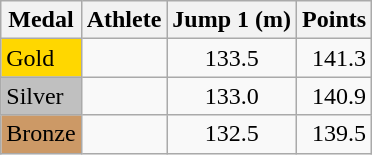<table class="wikitable">
<tr>
<th>Medal</th>
<th>Athlete</th>
<th>Jump 1 (m)</th>
<th>Points</th>
</tr>
<tr>
<td style="background:gold;">Gold</td>
<td></td>
<td align=center>133.5</td>
<td align=right>141.3</td>
</tr>
<tr>
<td style="background:silver;">Silver</td>
<td></td>
<td align=center>133.0</td>
<td align=right>140.9</td>
</tr>
<tr>
<td style="background:#c96;">Bronze</td>
<td></td>
<td align=center>132.5</td>
<td align=right>139.5</td>
</tr>
</table>
